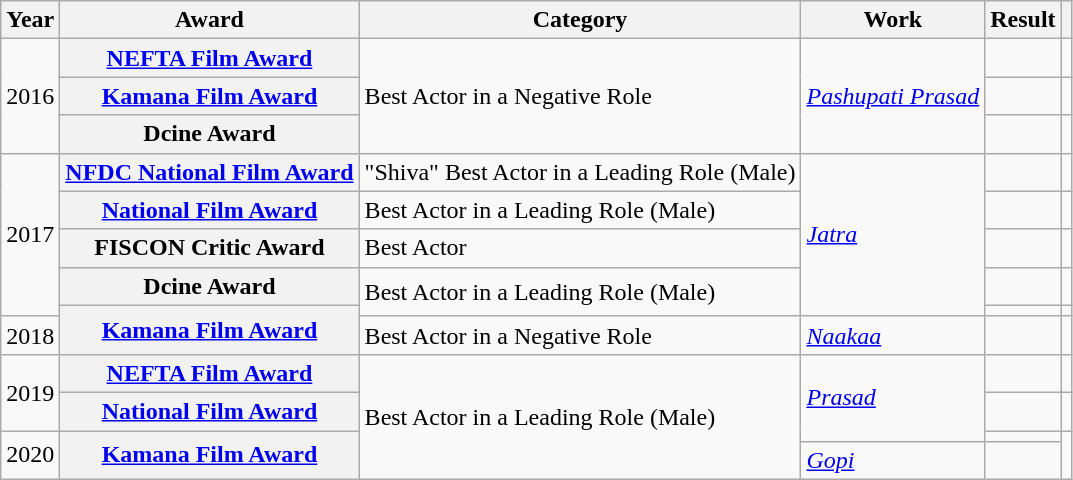<table class="wikitable plainrowheaders sortable">
<tr>
<th>Year</th>
<th>Award</th>
<th>Category</th>
<th>Work</th>
<th>Result</th>
<th class="unsortable"></th>
</tr>
<tr>
<td rowspan="3">2016</td>
<th scope="row"><a href='#'>NEFTA Film Award</a></th>
<td rowspan="3">Best Actor in a Negative Role</td>
<td rowspan="3"><em><a href='#'>Pashupati Prasad</a></em></td>
<td></td>
<td style="text-align:center;"></td>
</tr>
<tr>
<th scope="row"><a href='#'>Kamana Film Award</a></th>
<td></td>
<td style="text-align:center;"></td>
</tr>
<tr>
<th scope="row">Dcine Award</th>
<td></td>
<td></td>
</tr>
<tr>
<td rowspan="5">2017</td>
<th scope="row"><a href='#'>NFDC National Film Award</a></th>
<td>"Shiva" Best Actor in a Leading Role (Male)</td>
<td rowspan="5"><a href='#'><em>Jatra</em></a></td>
<td></td>
<td style="text-align:center;"></td>
</tr>
<tr>
<th scope="row"><a href='#'>National Film Award</a></th>
<td>Best Actor in a Leading Role (Male)</td>
<td></td>
<td style="text-align:center;"></td>
</tr>
<tr>
<th scope="row">FISCON Critic Award</th>
<td>Best Actor</td>
<td></td>
<td style="text-align:center;"><br></td>
</tr>
<tr>
<th scope="row">Dcine Award</th>
<td rowspan="2">Best Actor in a Leading Role (Male)</td>
<td></td>
<td style="text-align:center;"></td>
</tr>
<tr>
<th rowspan="2" scope="row"><a href='#'>Kamana Film Award</a></th>
<td></td>
<td style="text-align:center;"></td>
</tr>
<tr>
<td>2018</td>
<td>Best Actor in a Negative Role</td>
<td><em><a href='#'>Naakaa</a></em></td>
<td></td>
<td style="text-align:center;"></td>
</tr>
<tr>
<td rowspan="2">2019</td>
<th scope="row"><a href='#'>NEFTA Film Award</a></th>
<td rowspan="4">Best Actor in a Leading Role (Male)</td>
<td rowspan="3"><a href='#'><em>Prasad</em></a></td>
<td></td>
<td style="text-align:center;"><br></td>
</tr>
<tr>
<th scope="row"><a href='#'>National Film Award</a></th>
<td></td>
<td style="text-align:center;"><br></td>
</tr>
<tr>
<td rowspan="2">2020</td>
<th rowspan="2" scope="row"><a href='#'>Kamana Film Award</a></th>
<td></td>
<td rowspan="2" style="text-align:center;"></td>
</tr>
<tr>
<td><a href='#'><em>Gopi</em></a></td>
<td></td>
</tr>
</table>
